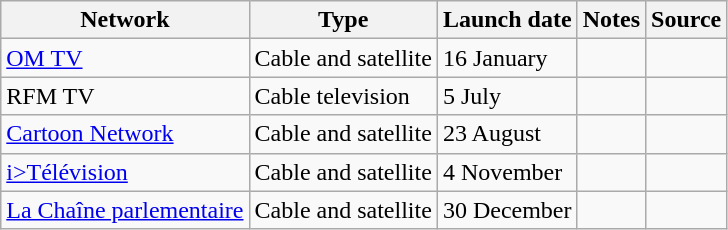<table class="wikitable sortable">
<tr>
<th>Network</th>
<th>Type</th>
<th>Launch date</th>
<th>Notes</th>
<th>Source</th>
</tr>
<tr>
<td><a href='#'>OM TV</a></td>
<td>Cable and satellite</td>
<td>16 January</td>
<td></td>
<td></td>
</tr>
<tr>
<td>RFM TV</td>
<td>Cable television</td>
<td>5 July</td>
<td></td>
<td></td>
</tr>
<tr>
<td><a href='#'>Cartoon Network</a></td>
<td>Cable and satellite</td>
<td>23 August</td>
<td></td>
<td></td>
</tr>
<tr>
<td><a href='#'>i>Télévision</a></td>
<td>Cable and satellite</td>
<td>4 November</td>
<td></td>
<td></td>
</tr>
<tr>
<td><a href='#'>La Chaîne parlementaire</a></td>
<td>Cable and satellite</td>
<td>30 December</td>
<td></td>
<td></td>
</tr>
</table>
